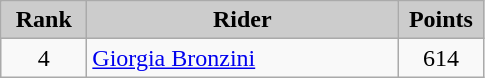<table class="wikitable alternance" style="text-align:center;">
<tr>
<th scope="col" style="background-color:#CCCCCC; width:50px;">Rank</th>
<th scope="col" style="background-color:#CCCCCC; width:200px;">Rider</th>
<th scope="col" style="background-color:#CCCCCC; width:50px;">Points</th>
</tr>
<tr>
<td>4</td>
<td style="text-align:left;"> <a href='#'>Giorgia Bronzini</a></td>
<td>614</td>
</tr>
</table>
